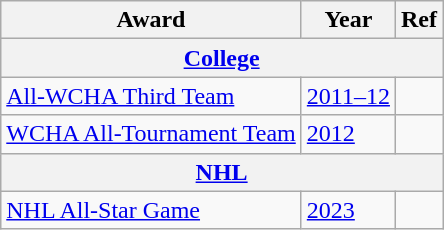<table class="wikitable">
<tr>
<th>Award</th>
<th>Year</th>
<th>Ref</th>
</tr>
<tr>
<th colspan="3"><a href='#'>College</a></th>
</tr>
<tr>
<td><a href='#'>All-WCHA Third Team</a></td>
<td><a href='#'>2011–12</a></td>
<td></td>
</tr>
<tr>
<td><a href='#'>WCHA All-Tournament Team</a></td>
<td><a href='#'>2012</a></td>
<td></td>
</tr>
<tr>
<th colspan="3"><a href='#'>NHL</a></th>
</tr>
<tr>
<td><a href='#'>NHL All-Star Game</a></td>
<td><a href='#'>2023</a></td>
<td></td>
</tr>
</table>
